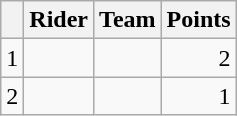<table class="wikitable">
<tr>
<th></th>
<th>Rider</th>
<th>Team</th>
<th>Points</th>
</tr>
<tr>
<td>1</td>
<td></td>
<td></td>
<td align=right>2</td>
</tr>
<tr>
<td>2</td>
<td></td>
<td></td>
<td align=right>1</td>
</tr>
</table>
